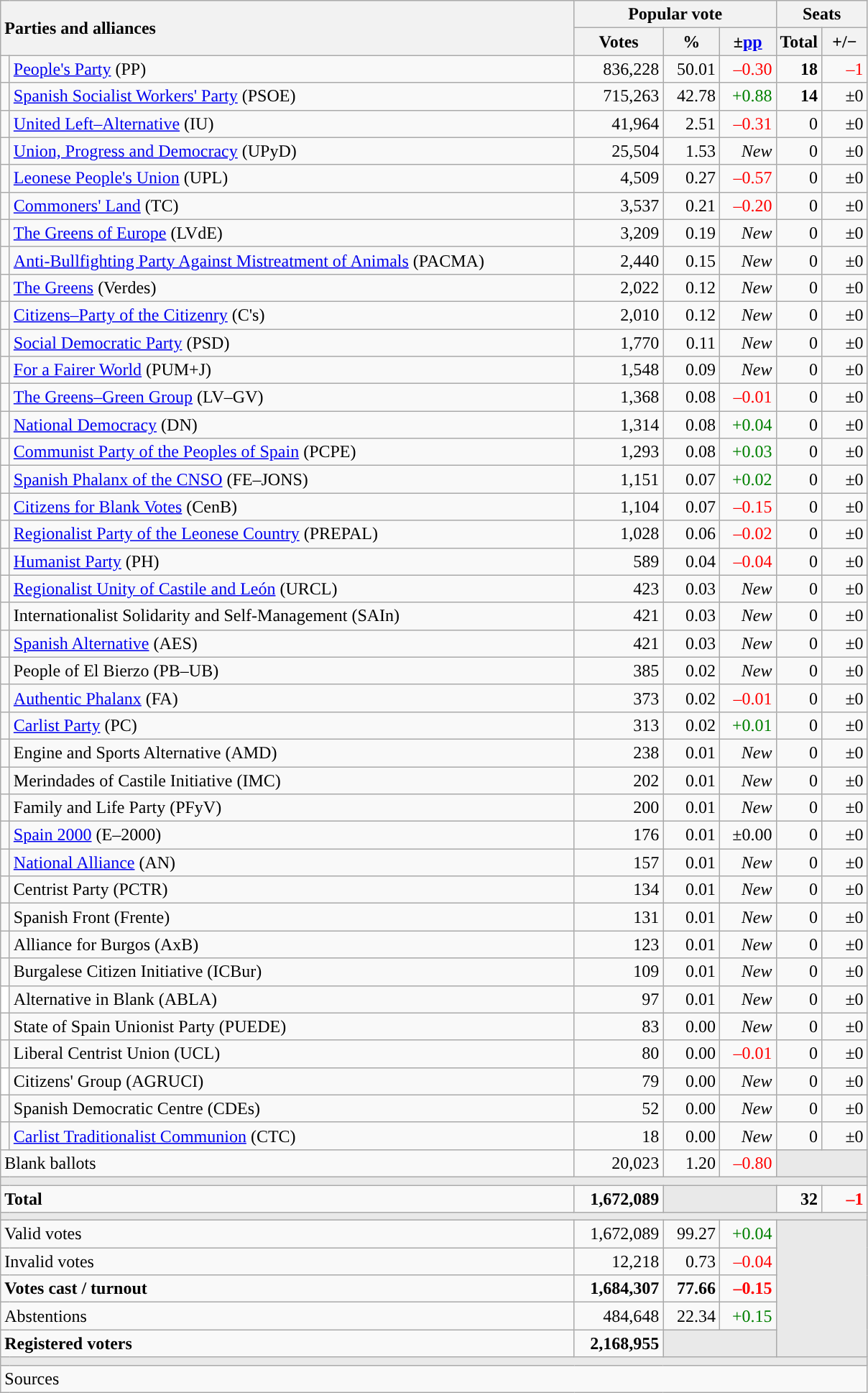<table class="wikitable" style="text-align:right;">
<tr>
<th style="text-align:left;" rowspan="2" colspan="2" width="525">Parties and alliances</th>
<th colspan="3">Popular vote</th>
<th colspan="2">Seats</th>
</tr>
<tr>
<th width="75">Votes</th>
<th width="45">%</th>
<th width="45">±<a href='#'>pp</a></th>
<th width="35">Total</th>
<th width="35">+/−</th>
</tr>
<tr>
<td width="1" style="color:inherit;background:"></td>
<td align="left"><a href='#'>People's Party</a> (PP)</td>
<td>836,228</td>
<td>50.01</td>
<td style="color:red;">–0.30</td>
<td><strong>18</strong></td>
<td style="color:red;">–1</td>
</tr>
<tr>
<td style="color:inherit;background:"></td>
<td align="left"><a href='#'>Spanish Socialist Workers' Party</a> (PSOE)</td>
<td>715,263</td>
<td>42.78</td>
<td style="color:green;">+0.88</td>
<td><strong>14</strong></td>
<td>±0</td>
</tr>
<tr>
<td style="color:inherit;background:"></td>
<td align="left"><a href='#'>United Left–Alternative</a> (IU)</td>
<td>41,964</td>
<td>2.51</td>
<td style="color:red;">–0.31</td>
<td>0</td>
<td>±0</td>
</tr>
<tr>
<td style="color:inherit;background:"></td>
<td align="left"><a href='#'>Union, Progress and Democracy</a> (UPyD)</td>
<td>25,504</td>
<td>1.53</td>
<td><em>New</em></td>
<td>0</td>
<td>±0</td>
</tr>
<tr>
<td style="color:inherit;background:"></td>
<td align="left"><a href='#'>Leonese People's Union</a> (UPL)</td>
<td>4,509</td>
<td>0.27</td>
<td style="color:red;">–0.57</td>
<td>0</td>
<td>±0</td>
</tr>
<tr>
<td style="color:inherit;background:"></td>
<td align="left"><a href='#'>Commoners' Land</a> (TC)</td>
<td>3,537</td>
<td>0.21</td>
<td style="color:red;">–0.20</td>
<td>0</td>
<td>±0</td>
</tr>
<tr>
<td style="color:inherit;background:"></td>
<td align="left"><a href='#'>The Greens of Europe</a> (LVdE)</td>
<td>3,209</td>
<td>0.19</td>
<td><em>New</em></td>
<td>0</td>
<td>±0</td>
</tr>
<tr>
<td style="color:inherit;background:"></td>
<td align="left"><a href='#'>Anti-Bullfighting Party Against Mistreatment of Animals</a> (PACMA)</td>
<td>2,440</td>
<td>0.15</td>
<td><em>New</em></td>
<td>0</td>
<td>±0</td>
</tr>
<tr>
<td style="color:inherit;background:"></td>
<td align="left"><a href='#'>The Greens</a> (Verdes)</td>
<td>2,022</td>
<td>0.12</td>
<td><em>New</em></td>
<td>0</td>
<td>±0</td>
</tr>
<tr>
<td style="color:inherit;background:"></td>
<td align="left"><a href='#'>Citizens–Party of the Citizenry</a> (C's)</td>
<td>2,010</td>
<td>0.12</td>
<td><em>New</em></td>
<td>0</td>
<td>±0</td>
</tr>
<tr>
<td style="color:inherit;background:"></td>
<td align="left"><a href='#'>Social Democratic Party</a> (PSD)</td>
<td>1,770</td>
<td>0.11</td>
<td><em>New</em></td>
<td>0</td>
<td>±0</td>
</tr>
<tr>
<td style="color:inherit;background:"></td>
<td align="left"><a href='#'>For a Fairer World</a> (PUM+J)</td>
<td>1,548</td>
<td>0.09</td>
<td><em>New</em></td>
<td>0</td>
<td>±0</td>
</tr>
<tr>
<td style="color:inherit;background:"></td>
<td align="left"><a href='#'>The Greens–Green Group</a> (LV–GV)</td>
<td>1,368</td>
<td>0.08</td>
<td style="color:red;">–0.01</td>
<td>0</td>
<td>±0</td>
</tr>
<tr>
<td style="color:inherit;background:"></td>
<td align="left"><a href='#'>National Democracy</a> (DN)</td>
<td>1,314</td>
<td>0.08</td>
<td style="color:green;">+0.04</td>
<td>0</td>
<td>±0</td>
</tr>
<tr>
<td style="color:inherit;background:"></td>
<td align="left"><a href='#'>Communist Party of the Peoples of Spain</a> (PCPE)</td>
<td>1,293</td>
<td>0.08</td>
<td style="color:green;">+0.03</td>
<td>0</td>
<td>±0</td>
</tr>
<tr>
<td style="color:inherit;background:"></td>
<td align="left"><a href='#'>Spanish Phalanx of the CNSO</a> (FE–JONS)</td>
<td>1,151</td>
<td>0.07</td>
<td style="color:green;">+0.02</td>
<td>0</td>
<td>±0</td>
</tr>
<tr>
<td style="color:inherit;background:"></td>
<td align="left"><a href='#'>Citizens for Blank Votes</a> (CenB)</td>
<td>1,104</td>
<td>0.07</td>
<td style="color:red;">–0.15</td>
<td>0</td>
<td>±0</td>
</tr>
<tr>
<td style="color:inherit;background:"></td>
<td align="left"><a href='#'>Regionalist Party of the Leonese Country</a> (PREPAL)</td>
<td>1,028</td>
<td>0.06</td>
<td style="color:red;">–0.02</td>
<td>0</td>
<td>±0</td>
</tr>
<tr>
<td style="color:inherit;background:"></td>
<td align="left"><a href='#'>Humanist Party</a> (PH)</td>
<td>589</td>
<td>0.04</td>
<td style="color:red;">–0.04</td>
<td>0</td>
<td>±0</td>
</tr>
<tr>
<td style="color:inherit;background:"></td>
<td align="left"><a href='#'>Regionalist Unity of Castile and León</a> (URCL)</td>
<td>423</td>
<td>0.03</td>
<td><em>New</em></td>
<td>0</td>
<td>±0</td>
</tr>
<tr>
<td style="color:inherit;background:"></td>
<td align="left">Internationalist Solidarity and Self-Management (SAIn)</td>
<td>421</td>
<td>0.03</td>
<td><em>New</em></td>
<td>0</td>
<td>±0</td>
</tr>
<tr>
<td style="color:inherit;background:"></td>
<td align="left"><a href='#'>Spanish Alternative</a> (AES)</td>
<td>421</td>
<td>0.03</td>
<td><em>New</em></td>
<td>0</td>
<td>±0</td>
</tr>
<tr>
<td style="color:inherit;background:"></td>
<td align="left">People of El Bierzo (PB–UB)</td>
<td>385</td>
<td>0.02</td>
<td><em>New</em></td>
<td>0</td>
<td>±0</td>
</tr>
<tr>
<td style="color:inherit;background:"></td>
<td align="left"><a href='#'>Authentic Phalanx</a> (FA)</td>
<td>373</td>
<td>0.02</td>
<td style="color:red;">–0.01</td>
<td>0</td>
<td>±0</td>
</tr>
<tr>
<td style="color:inherit;background:"></td>
<td align="left"><a href='#'>Carlist Party</a> (PC)</td>
<td>313</td>
<td>0.02</td>
<td style="color:green;">+0.01</td>
<td>0</td>
<td>±0</td>
</tr>
<tr>
<td style="color:inherit;background:"></td>
<td align="left">Engine and Sports Alternative (AMD)</td>
<td>238</td>
<td>0.01</td>
<td><em>New</em></td>
<td>0</td>
<td>±0</td>
</tr>
<tr>
<td style="color:inherit;background:"></td>
<td align="left">Merindades of Castile Initiative (IMC)</td>
<td>202</td>
<td>0.01</td>
<td><em>New</em></td>
<td>0</td>
<td>±0</td>
</tr>
<tr>
<td style="color:inherit;background:"></td>
<td align="left">Family and Life Party (PFyV)</td>
<td>200</td>
<td>0.01</td>
<td><em>New</em></td>
<td>0</td>
<td>±0</td>
</tr>
<tr>
<td style="color:inherit;background:"></td>
<td align="left"><a href='#'>Spain 2000</a> (E–2000)</td>
<td>176</td>
<td>0.01</td>
<td>±0.00</td>
<td>0</td>
<td>±0</td>
</tr>
<tr>
<td style="color:inherit;background:"></td>
<td align="left"><a href='#'>National Alliance</a> (AN)</td>
<td>157</td>
<td>0.01</td>
<td><em>New</em></td>
<td>0</td>
<td>±0</td>
</tr>
<tr>
<td style="color:inherit;background:"></td>
<td align="left">Centrist Party (PCTR)</td>
<td>134</td>
<td>0.01</td>
<td><em>New</em></td>
<td>0</td>
<td>±0</td>
</tr>
<tr>
<td style="color:inherit;background:"></td>
<td align="left">Spanish Front (Frente)</td>
<td>131</td>
<td>0.01</td>
<td><em>New</em></td>
<td>0</td>
<td>±0</td>
</tr>
<tr>
<td style="color:inherit;background:"></td>
<td align="left">Alliance for Burgos (AxB)</td>
<td>123</td>
<td>0.01</td>
<td><em>New</em></td>
<td>0</td>
<td>±0</td>
</tr>
<tr>
<td style="color:inherit;background:"></td>
<td align="left">Burgalese Citizen Initiative (ICBur)</td>
<td>109</td>
<td>0.01</td>
<td><em>New</em></td>
<td>0</td>
<td>±0</td>
</tr>
<tr>
<td bgcolor="white"></td>
<td align="left">Alternative in Blank (ABLA)</td>
<td>97</td>
<td>0.01</td>
<td><em>New</em></td>
<td>0</td>
<td>±0</td>
</tr>
<tr>
<td style="color:inherit;background:"></td>
<td align="left">State of Spain Unionist Party (PUEDE)</td>
<td>83</td>
<td>0.00</td>
<td><em>New</em></td>
<td>0</td>
<td>±0</td>
</tr>
<tr>
<td style="color:inherit;background:"></td>
<td align="left">Liberal Centrist Union (UCL)</td>
<td>80</td>
<td>0.00</td>
<td style="color:red;">–0.01</td>
<td>0</td>
<td>±0</td>
</tr>
<tr>
<td bgcolor="white"></td>
<td align="left">Citizens' Group (AGRUCI)</td>
<td>79</td>
<td>0.00</td>
<td><em>New</em></td>
<td>0</td>
<td>±0</td>
</tr>
<tr>
<td style="color:inherit;background:"></td>
<td align="left">Spanish Democratic Centre (CDEs)</td>
<td>52</td>
<td>0.00</td>
<td><em>New</em></td>
<td>0</td>
<td>±0</td>
</tr>
<tr>
<td style="color:inherit;background:"></td>
<td align="left"><a href='#'>Carlist Traditionalist Communion</a> (CTC)</td>
<td>18</td>
<td>0.00</td>
<td><em>New</em></td>
<td>0</td>
<td>±0</td>
</tr>
<tr>
<td align="left" colspan="2">Blank ballots</td>
<td>20,023</td>
<td>1.20</td>
<td style="color:red;">–0.80</td>
<td bgcolor="#E9E9E9" colspan="2"></td>
</tr>
<tr>
<td colspan="7" bgcolor="#E9E9E9"></td>
</tr>
<tr style="font-weight:bold;">
<td align="left" colspan="2">Total</td>
<td>1,672,089</td>
<td bgcolor="#E9E9E9" colspan="2"></td>
<td>32</td>
<td style="color:red;">–1</td>
</tr>
<tr>
<td colspan="7" bgcolor="#E9E9E9"></td>
</tr>
<tr>
<td align="left" colspan="2">Valid votes</td>
<td>1,672,089</td>
<td>99.27</td>
<td style="color:green;">+0.04</td>
<td bgcolor="#E9E9E9" colspan="2" rowspan="5"></td>
</tr>
<tr>
<td align="left" colspan="2">Invalid votes</td>
<td>12,218</td>
<td>0.73</td>
<td style="color:red;">–0.04</td>
</tr>
<tr style="font-weight:bold;">
<td align="left" colspan="2">Votes cast / turnout</td>
<td>1,684,307</td>
<td>77.66</td>
<td style="color:red;">–0.15</td>
</tr>
<tr>
<td align="left" colspan="2">Abstentions</td>
<td>484,648</td>
<td>22.34</td>
<td style="color:green;">+0.15</td>
</tr>
<tr style="font-weight:bold;">
<td align="left" colspan="2">Registered voters</td>
<td>2,168,955</td>
<td bgcolor="#E9E9E9" colspan="2"></td>
</tr>
<tr>
<td colspan="7" bgcolor="#E9E9E9"></td>
</tr>
<tr>
<td align="left" colspan="7">Sources</td>
</tr>
</table>
